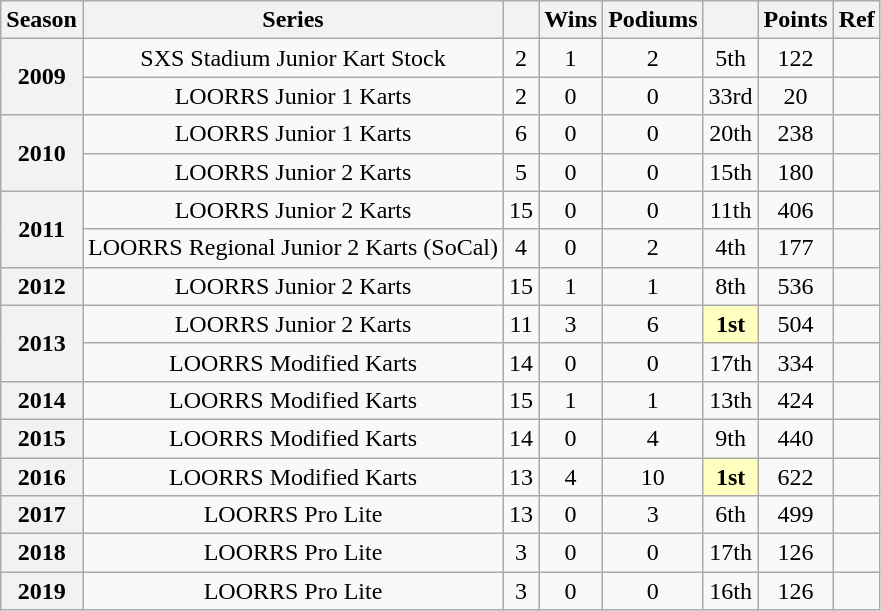<table class="wikitable" style="text-align:center; style="font-size: 95%;">
<tr>
<th scope=col>Season</th>
<th scope=col>Series</th>
<th scope=col></th>
<th scope=col>Wins</th>
<th scope=col>Podiums</th>
<th scope=col></th>
<th scope=col>Points</th>
<th scope=col>Ref</th>
</tr>
<tr>
<th rowspan=2>2009</th>
<td>SXS Stadium Junior Kart Stock</td>
<td>2</td>
<td>1</td>
<td>2</td>
<td>5th</td>
<td>122</td>
<td></td>
</tr>
<tr>
<td>LOORRS Junior 1 Karts</td>
<td>2</td>
<td>0</td>
<td>0</td>
<td>33rd</td>
<td>20</td>
<td></td>
</tr>
<tr>
<th rowspan=2>2010</th>
<td>LOORRS Junior 1 Karts</td>
<td>6</td>
<td>0</td>
<td>0</td>
<td>20th</td>
<td>238</td>
<td></td>
</tr>
<tr>
<td>LOORRS Junior 2 Karts</td>
<td>5</td>
<td>0</td>
<td>0</td>
<td>15th</td>
<td>180</td>
<td></td>
</tr>
<tr>
<th rowspan=2>2011</th>
<td>LOORRS Junior 2 Karts</td>
<td>15</td>
<td>0</td>
<td>0</td>
<td>11th</td>
<td>406</td>
<td></td>
</tr>
<tr>
<td>LOORRS Regional Junior 2 Karts (SoCal)</td>
<td>4</td>
<td>0</td>
<td>2</td>
<td>4th</td>
<td>177</td>
<td></td>
</tr>
<tr>
<th>2012</th>
<td>LOORRS Junior 2 Karts</td>
<td>15</td>
<td>1</td>
<td>1</td>
<td>8th</td>
<td>536</td>
<td></td>
</tr>
<tr>
<th rowspan=2>2013</th>
<td>LOORRS Junior 2 Karts</td>
<td>11</td>
<td>3</td>
<td>6</td>
<td style="background:#FFFFBF;"><strong>1st</strong></td>
<td>504</td>
<td></td>
</tr>
<tr>
<td>LOORRS Modified Karts</td>
<td>14</td>
<td>0</td>
<td>0</td>
<td>17th</td>
<td>334</td>
<td></td>
</tr>
<tr>
<th>2014</th>
<td>LOORRS Modified Karts</td>
<td>15</td>
<td>1</td>
<td>1</td>
<td>13th</td>
<td>424</td>
<td></td>
</tr>
<tr>
<th>2015</th>
<td>LOORRS Modified Karts</td>
<td>14</td>
<td>0</td>
<td>4</td>
<td>9th</td>
<td>440</td>
<td></td>
</tr>
<tr>
<th>2016</th>
<td>LOORRS Modified Karts</td>
<td>13</td>
<td>4</td>
<td>10</td>
<td style="background:#FFFFBF;"><strong>1st</strong></td>
<td>622</td>
<td></td>
</tr>
<tr>
<th>2017</th>
<td>LOORRS Pro Lite</td>
<td>13</td>
<td>0</td>
<td>3</td>
<td>6th</td>
<td>499</td>
<td></td>
</tr>
<tr>
<th>2018</th>
<td>LOORRS Pro Lite</td>
<td>3</td>
<td>0</td>
<td>0</td>
<td>17th</td>
<td>126</td>
<td></td>
</tr>
<tr>
<th>2019</th>
<td>LOORRS Pro Lite</td>
<td>3</td>
<td>0</td>
<td>0</td>
<td>16th</td>
<td>126</td>
<td></td>
</tr>
</table>
